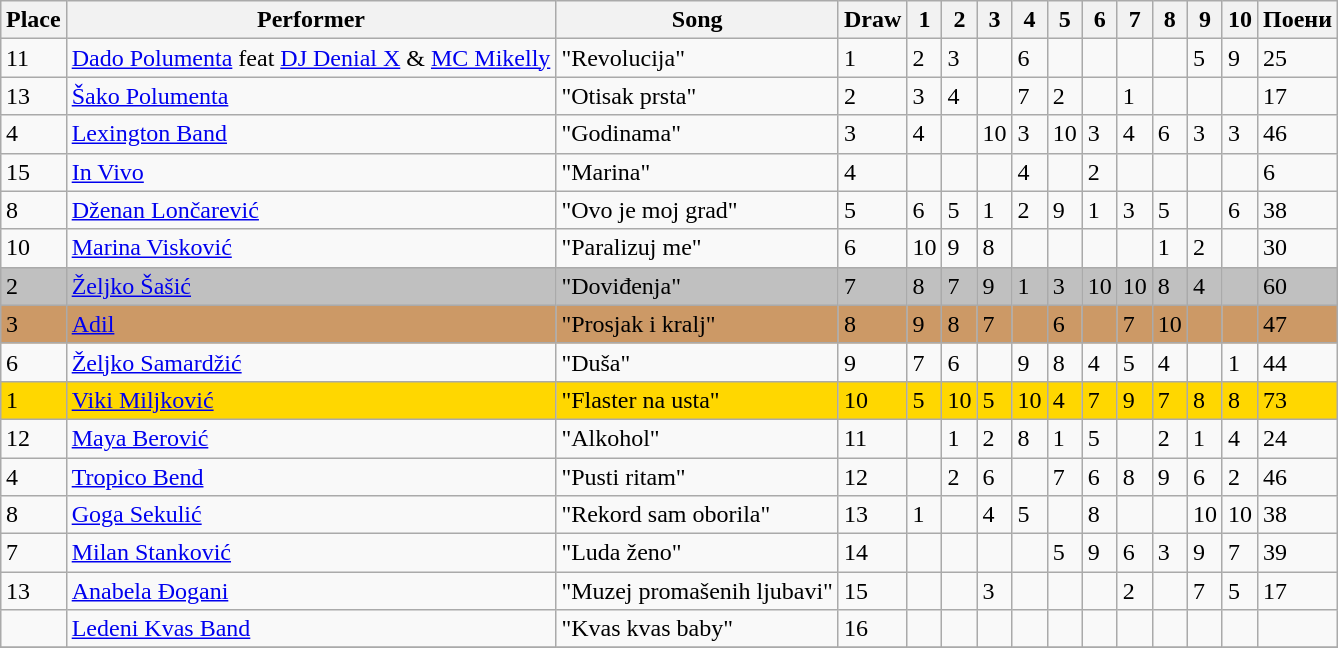<table class="sortable wikitable" style="margin: 1em auto 1em auto">
<tr>
<th>Place</th>
<th>Performer</th>
<th>Song</th>
<th>Draw</th>
<th>1</th>
<th>2</th>
<th>3</th>
<th>4</th>
<th>5</th>
<th>6</th>
<th>7</th>
<th>8</th>
<th>9</th>
<th>10</th>
<th>Поени</th>
</tr>
<tr>
<td>11</td>
<td><a href='#'>Dado Polumenta</a> feat <a href='#'>DJ Denial X</a> & <a href='#'>MC Mikelly</a></td>
<td>"Revolucija"</td>
<td>1</td>
<td>2</td>
<td>3</td>
<td></td>
<td>6</td>
<td></td>
<td></td>
<td></td>
<td></td>
<td>5</td>
<td>9</td>
<td>25</td>
</tr>
<tr>
<td>13</td>
<td><a href='#'>Šako Polumenta</a></td>
<td>"Otisak prsta"</td>
<td>2</td>
<td>3</td>
<td>4</td>
<td></td>
<td>7</td>
<td>2</td>
<td></td>
<td>1</td>
<td></td>
<td></td>
<td></td>
<td>17</td>
</tr>
<tr>
<td>4</td>
<td><a href='#'>Lexington Band</a></td>
<td>"Godinama"</td>
<td>3</td>
<td>4</td>
<td></td>
<td>10</td>
<td>3</td>
<td>10</td>
<td>3</td>
<td>4</td>
<td>6</td>
<td>3</td>
<td>3</td>
<td>46</td>
</tr>
<tr>
<td>15</td>
<td><a href='#'>In Vivo</a></td>
<td>"Marina"</td>
<td>4</td>
<td></td>
<td></td>
<td></td>
<td>4</td>
<td></td>
<td>2</td>
<td></td>
<td></td>
<td></td>
<td></td>
<td>6</td>
</tr>
<tr>
<td>8</td>
<td><a href='#'>Dženan Lončarević</a></td>
<td>"Ovo je moj grad"</td>
<td>5</td>
<td>6</td>
<td>5</td>
<td>1</td>
<td>2</td>
<td>9</td>
<td>1</td>
<td>3</td>
<td>5</td>
<td></td>
<td>6</td>
<td>38</td>
</tr>
<tr>
<td>10</td>
<td><a href='#'>Marina Visković</a></td>
<td>"Paralizuj me"</td>
<td>6</td>
<td>10</td>
<td>9</td>
<td>8</td>
<td></td>
<td></td>
<td></td>
<td></td>
<td>1</td>
<td>2</td>
<td></td>
<td>30</td>
</tr>
<tr bgcolor="silver">
<td>2</td>
<td><a href='#'>Željko Šašić</a></td>
<td>"Doviđenja"</td>
<td>7</td>
<td>8</td>
<td>7</td>
<td>9</td>
<td>1</td>
<td>3</td>
<td>10</td>
<td>10</td>
<td>8</td>
<td>4</td>
<td></td>
<td>60</td>
</tr>
<tr bgcolor="#CC9966">
<td>3</td>
<td><a href='#'>Adil</a></td>
<td>"Prosjak i kralj"</td>
<td>8</td>
<td>9</td>
<td>8</td>
<td>7</td>
<td></td>
<td>6</td>
<td></td>
<td>7</td>
<td>10</td>
<td></td>
<td></td>
<td>47</td>
</tr>
<tr>
<td>6</td>
<td><a href='#'>Željko Samardžić</a></td>
<td>"Duša"</td>
<td>9</td>
<td>7</td>
<td>6</td>
<td></td>
<td>9</td>
<td>8</td>
<td>4</td>
<td>5</td>
<td>4</td>
<td></td>
<td>1</td>
<td>44</td>
</tr>
<tr bgcolor="gold">
<td>1</td>
<td><a href='#'>Viki Miljković</a></td>
<td>"Flaster na usta"</td>
<td>10</td>
<td>5</td>
<td>10</td>
<td>5</td>
<td>10</td>
<td>4</td>
<td>7</td>
<td>9</td>
<td>7</td>
<td>8</td>
<td>8</td>
<td>73</td>
</tr>
<tr>
<td>12</td>
<td><a href='#'>Maya Berović</a></td>
<td>"Alkohol"</td>
<td>11</td>
<td></td>
<td>1</td>
<td>2</td>
<td>8</td>
<td>1</td>
<td>5</td>
<td></td>
<td>2</td>
<td>1</td>
<td>4</td>
<td>24</td>
</tr>
<tr>
<td>4</td>
<td><a href='#'>Tropico Bend</a></td>
<td>"Pusti ritam"</td>
<td>12</td>
<td></td>
<td>2</td>
<td>6</td>
<td></td>
<td>7</td>
<td>6</td>
<td>8</td>
<td>9</td>
<td>6</td>
<td>2</td>
<td>46</td>
</tr>
<tr>
<td>8</td>
<td><a href='#'>Goga Sekulić</a></td>
<td>"Rekord sam oborila"</td>
<td>13</td>
<td>1</td>
<td></td>
<td>4</td>
<td>5</td>
<td></td>
<td>8</td>
<td></td>
<td></td>
<td>10</td>
<td>10</td>
<td>38</td>
</tr>
<tr>
<td>7</td>
<td><a href='#'>Milan Stanković</a></td>
<td>"Luda ženo"</td>
<td>14</td>
<td></td>
<td></td>
<td></td>
<td></td>
<td>5</td>
<td>9</td>
<td>6</td>
<td>3</td>
<td>9</td>
<td>7</td>
<td>39</td>
</tr>
<tr>
<td>13</td>
<td><a href='#'>Anabela Đogani</a></td>
<td>"Muzej promašenih ljubavi"</td>
<td>15</td>
<td></td>
<td></td>
<td>3</td>
<td></td>
<td></td>
<td></td>
<td>2</td>
<td></td>
<td>7</td>
<td>5</td>
<td>17</td>
</tr>
<tr>
<td></td>
<td><a href='#'>Ledeni Kvas Band</a></td>
<td>"Kvas kvas baby"</td>
<td>16</td>
<td></td>
<td></td>
<td></td>
<td></td>
<td></td>
<td></td>
<td></td>
<td></td>
<td></td>
<td></td>
<td></td>
</tr>
<tr>
</tr>
</table>
